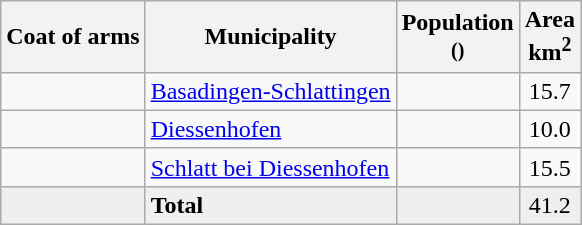<table class="wikitable">
<tr>
<th>Coat of arms</th>
<th>Municipality</th>
<th>Population<br><small>()</small></th>
<th>Area <br>km<sup>2</sup></th>
</tr>
<tr>
<td></td>
<td><a href='#'>Basadingen-Schlattingen</a></td>
<td align="center"></td>
<td align="center">15.7</td>
</tr>
<tr>
<td></td>
<td><a href='#'>Diessenhofen</a></td>
<td align="center"></td>
<td align="center">10.0</td>
</tr>
<tr>
<td></td>
<td><a href='#'>Schlatt bei Diessenhofen</a></td>
<td align="center"></td>
<td align="center">15.5</td>
</tr>
<tr>
<td bgcolor="#EFEFEF"></td>
<td bgcolor="#EFEFEF"><strong>Total</strong></td>
<td bgcolor="#EFEFEF" align="center"></td>
<td bgcolor="#EFEFEF" align="center">41.2</td>
</tr>
</table>
